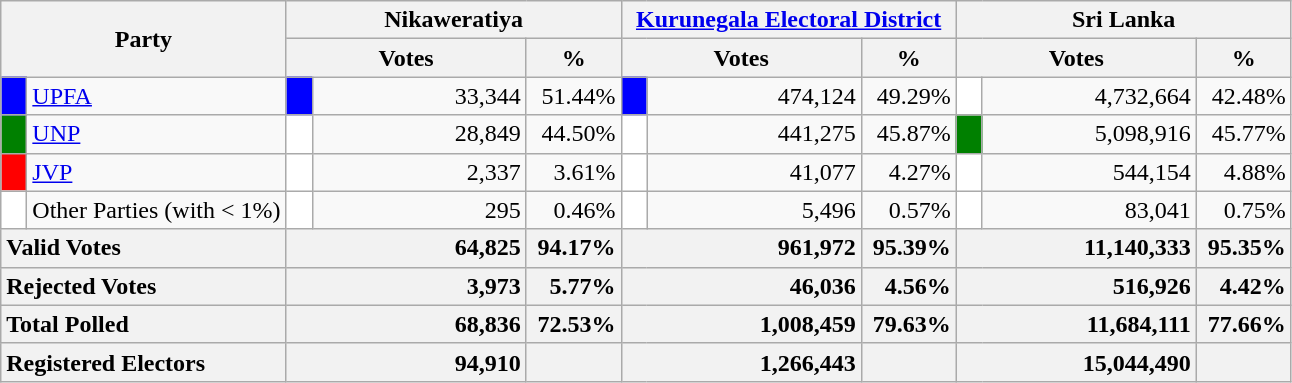<table class="wikitable">
<tr>
<th colspan="2" width="144px"rowspan="2">Party</th>
<th colspan="3" width="216px">Nikaweratiya</th>
<th colspan="3" width="216px"><a href='#'>Kurunegala Electoral District</a></th>
<th colspan="3" width="216px">Sri Lanka</th>
</tr>
<tr>
<th colspan="2" width="144px">Votes</th>
<th>%</th>
<th colspan="2" width="144px">Votes</th>
<th>%</th>
<th colspan="2" width="144px">Votes</th>
<th>%</th>
</tr>
<tr>
<td style="background-color:blue;" width="10px"></td>
<td style="text-align:left;"><a href='#'>UPFA</a></td>
<td style="background-color:blue;" width="10px"></td>
<td style="text-align:right;">33,344</td>
<td style="text-align:right;">51.44%</td>
<td style="background-color:blue;" width="10px"></td>
<td style="text-align:right;">474,124</td>
<td style="text-align:right;">49.29%</td>
<td style="background-color:white;" width="10px"></td>
<td style="text-align:right;">4,732,664</td>
<td style="text-align:right;">42.48%</td>
</tr>
<tr>
<td style="background-color:green;" width="10px"></td>
<td style="text-align:left;"><a href='#'>UNP</a></td>
<td style="background-color:white;" width="10px"></td>
<td style="text-align:right;">28,849</td>
<td style="text-align:right;">44.50%</td>
<td style="background-color:white;" width="10px"></td>
<td style="text-align:right;">441,275</td>
<td style="text-align:right;">45.87%</td>
<td style="background-color:green;" width="10px"></td>
<td style="text-align:right;">5,098,916</td>
<td style="text-align:right;">45.77%</td>
</tr>
<tr>
<td style="background-color:red;" width="10px"></td>
<td style="text-align:left;"><a href='#'>JVP</a></td>
<td style="background-color:white;" width="10px"></td>
<td style="text-align:right;">2,337</td>
<td style="text-align:right;">3.61%</td>
<td style="background-color:white;" width="10px"></td>
<td style="text-align:right;">41,077</td>
<td style="text-align:right;">4.27%</td>
<td style="background-color:white;" width="10px"></td>
<td style="text-align:right;">544,154</td>
<td style="text-align:right;">4.88%</td>
</tr>
<tr>
<td style="background-color:white;" width="10px"></td>
<td style="text-align:left;">Other Parties (with < 1%)</td>
<td style="background-color:white;" width="10px"></td>
<td style="text-align:right;">295</td>
<td style="text-align:right;">0.46%</td>
<td style="background-color:white;" width="10px"></td>
<td style="text-align:right;">5,496</td>
<td style="text-align:right;">0.57%</td>
<td style="background-color:white;" width="10px"></td>
<td style="text-align:right;">83,041</td>
<td style="text-align:right;">0.75%</td>
</tr>
<tr>
<th colspan="2" width="144px"style="text-align:left;">Valid Votes</th>
<th style="text-align:right;"colspan="2" width="144px">64,825</th>
<th style="text-align:right;">94.17%</th>
<th style="text-align:right;"colspan="2" width="144px">961,972</th>
<th style="text-align:right;">95.39%</th>
<th style="text-align:right;"colspan="2" width="144px">11,140,333</th>
<th style="text-align:right;">95.35%</th>
</tr>
<tr>
<th colspan="2" width="144px"style="text-align:left;">Rejected Votes</th>
<th style="text-align:right;"colspan="2" width="144px">3,973</th>
<th style="text-align:right;">5.77%</th>
<th style="text-align:right;"colspan="2" width="144px">46,036</th>
<th style="text-align:right;">4.56%</th>
<th style="text-align:right;"colspan="2" width="144px">516,926</th>
<th style="text-align:right;">4.42%</th>
</tr>
<tr>
<th colspan="2" width="144px"style="text-align:left;">Total Polled</th>
<th style="text-align:right;"colspan="2" width="144px">68,836</th>
<th style="text-align:right;">72.53%</th>
<th style="text-align:right;"colspan="2" width="144px">1,008,459</th>
<th style="text-align:right;">79.63%</th>
<th style="text-align:right;"colspan="2" width="144px">11,684,111</th>
<th style="text-align:right;">77.66%</th>
</tr>
<tr>
<th colspan="2" width="144px"style="text-align:left;">Registered Electors</th>
<th style="text-align:right;"colspan="2" width="144px">94,910</th>
<th></th>
<th style="text-align:right;"colspan="2" width="144px">1,266,443</th>
<th></th>
<th style="text-align:right;"colspan="2" width="144px">15,044,490</th>
<th></th>
</tr>
</table>
